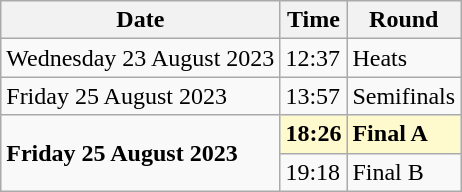<table class="wikitable">
<tr>
<th>Date</th>
<th>Time</th>
<th>Round</th>
</tr>
<tr>
<td>Wednesday 23 August 2023</td>
<td>12:37</td>
<td>Heats</td>
</tr>
<tr>
<td>Friday 25 August 2023</td>
<td>13:57</td>
<td>Semifinals</td>
</tr>
<tr>
<td rowspan=2><strong>Friday 25 August 2023</strong></td>
<td style=background:lemonchiffon><strong>18:26</strong></td>
<td style=background:lemonchiffon><strong>Final A</strong></td>
</tr>
<tr>
<td>19:18</td>
<td>Final B</td>
</tr>
</table>
